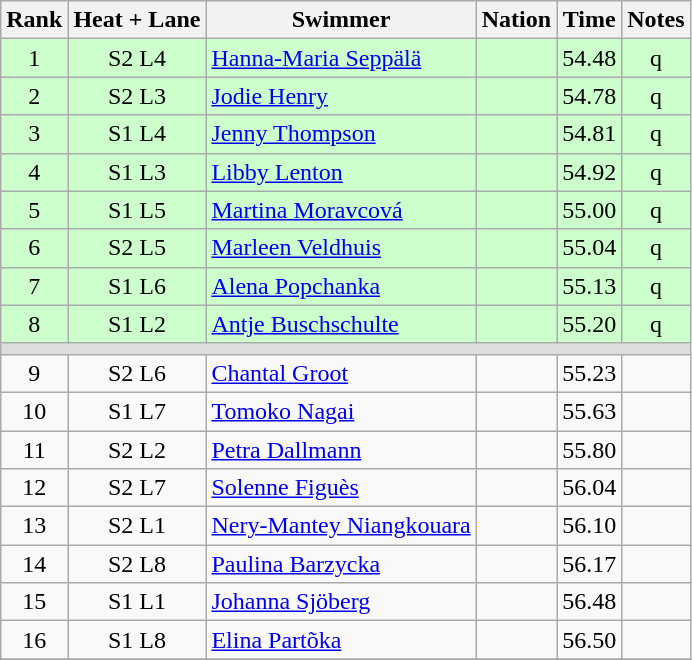<table class="wikitable sortable" style="text-align:center">
<tr>
<th>Rank</th>
<th>Heat + Lane</th>
<th>Swimmer</th>
<th>Nation</th>
<th>Time</th>
<th>Notes</th>
</tr>
<tr bgcolor=ccffcc>
<td>1</td>
<td>S2 L4</td>
<td align=left><a href='#'>Hanna-Maria Seppälä</a></td>
<td align=left></td>
<td>54.48</td>
<td>q</td>
</tr>
<tr bgcolor=ccffcc>
<td>2</td>
<td>S2 L3</td>
<td align=left><a href='#'>Jodie Henry</a></td>
<td align=left></td>
<td>54.78</td>
<td>q</td>
</tr>
<tr bgcolor=ccffcc>
<td>3</td>
<td>S1 L4</td>
<td align=left><a href='#'>Jenny Thompson</a></td>
<td align=left></td>
<td>54.81</td>
<td>q</td>
</tr>
<tr bgcolor=ccffcc>
<td>4</td>
<td>S1 L3</td>
<td align=left><a href='#'>Libby Lenton</a></td>
<td align=left></td>
<td>54.92</td>
<td>q</td>
</tr>
<tr bgcolor=ccffcc>
<td>5</td>
<td>S1 L5</td>
<td align=left><a href='#'>Martina Moravcová</a></td>
<td align=left></td>
<td>55.00</td>
<td>q</td>
</tr>
<tr bgcolor=ccffcc>
<td>6</td>
<td>S2 L5</td>
<td align=left><a href='#'>Marleen Veldhuis</a></td>
<td align=left></td>
<td>55.04</td>
<td>q</td>
</tr>
<tr bgcolor=ccffcc>
<td>7</td>
<td>S1 L6</td>
<td align=left><a href='#'>Alena Popchanka</a></td>
<td align=left></td>
<td>55.13</td>
<td>q</td>
</tr>
<tr bgcolor=ccffcc>
<td>8</td>
<td>S1 L2</td>
<td align=left><a href='#'>Antje Buschschulte</a></td>
<td align=left></td>
<td>55.20</td>
<td>q</td>
</tr>
<tr bgcolor=#DDDDDD>
<td colspan=6></td>
</tr>
<tr>
<td>9</td>
<td>S2 L6</td>
<td align=left><a href='#'>Chantal Groot</a></td>
<td align=left></td>
<td>55.23</td>
<td></td>
</tr>
<tr>
<td>10</td>
<td>S1 L7</td>
<td align=left><a href='#'>Tomoko Nagai</a></td>
<td align=left></td>
<td>55.63</td>
<td></td>
</tr>
<tr>
<td>11</td>
<td>S2 L2</td>
<td align=left><a href='#'>Petra Dallmann</a></td>
<td align=left></td>
<td>55.80</td>
<td></td>
</tr>
<tr>
<td>12</td>
<td>S2 L7</td>
<td align=left><a href='#'>Solenne Figuès</a></td>
<td align=left></td>
<td>56.04</td>
<td></td>
</tr>
<tr>
<td>13</td>
<td>S2 L1</td>
<td align=left><a href='#'>Nery-Mantey Niangkouara</a></td>
<td align=left></td>
<td>56.10</td>
<td></td>
</tr>
<tr>
<td>14</td>
<td>S2 L8</td>
<td align=left><a href='#'>Paulina Barzycka</a></td>
<td align=left></td>
<td>56.17</td>
<td></td>
</tr>
<tr>
<td>15</td>
<td>S1 L1</td>
<td align=left><a href='#'>Johanna Sjöberg</a></td>
<td align=left></td>
<td>56.48</td>
<td></td>
</tr>
<tr>
<td>16</td>
<td>S1 L8</td>
<td align=left><a href='#'>Elina Partõka</a></td>
<td align=left></td>
<td>56.50</td>
<td></td>
</tr>
<tr>
</tr>
</table>
